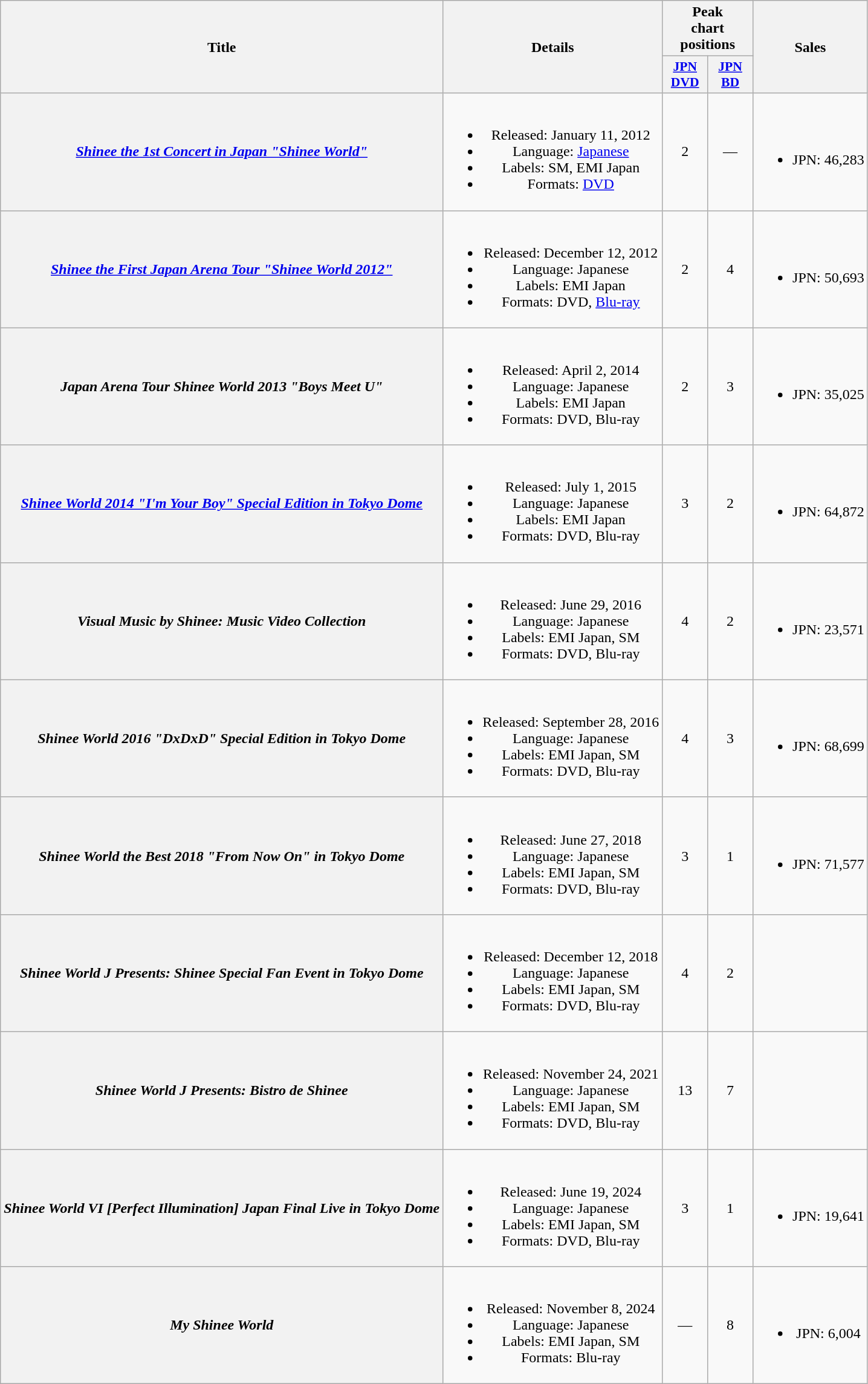<table class="wikitable plainrowheaders" style="text-align:center;">
<tr>
<th scope="col" rowspan="2">Title</th>
<th scope="col" rowspan="2">Details</th>
<th scope="col" colspan="2">Peak<br>chart<br>positions</th>
<th scope="col" rowspan="2">Sales</th>
</tr>
<tr>
<th scope="col" style="width:3em;font-size:90%;"><a href='#'>JPN<br>DVD</a><br></th>
<th scope="col" style="width:3em;font-size:90%;"><a href='#'>JPN<br>BD</a><br></th>
</tr>
<tr>
<th scope="row"><em><a href='#'>Shinee the 1st Concert in Japan "Shinee World"</a></em></th>
<td><br><ul><li>Released: January 11, 2012</li><li>Language: <a href='#'>Japanese</a></li><li>Labels: SM, EMI Japan</li><li>Formats: <a href='#'>DVD</a></li></ul></td>
<td>2</td>
<td>—</td>
<td><br><ul><li>JPN: 46,283</li></ul></td>
</tr>
<tr>
<th scope="row"><em><a href='#'>Shinee the First Japan Arena Tour "Shinee World 2012"</a></em></th>
<td><br><ul><li>Released: December 12, 2012</li><li>Language: Japanese</li><li>Labels: EMI Japan</li><li>Formats: DVD, <a href='#'>Blu-ray</a></li></ul></td>
<td>2</td>
<td>4</td>
<td><br><ul><li>JPN: 50,693</li></ul></td>
</tr>
<tr>
<th scope="row"><em>Japan Arena Tour Shinee World 2013 "Boys Meet U"</em></th>
<td><br><ul><li>Released: April 2, 2014</li><li>Language: Japanese</li><li>Labels: EMI Japan</li><li>Formats: DVD, Blu-ray</li></ul></td>
<td>2</td>
<td>3</td>
<td><br><ul><li>JPN: 35,025</li></ul></td>
</tr>
<tr>
<th scope="row"><em><a href='#'>Shinee World 2014 "I'm Your Boy" Special Edition in Tokyo Dome</a></em></th>
<td><br><ul><li>Released: July 1, 2015</li><li>Language: Japanese</li><li>Labels: EMI Japan</li><li>Formats: DVD, Blu-ray</li></ul></td>
<td>3</td>
<td>2</td>
<td><br><ul><li>JPN: 64,872</li></ul></td>
</tr>
<tr>
<th scope="row"><em>Visual Music by Shinee: Music Video Collection</em></th>
<td><br><ul><li>Released: June 29, 2016</li><li>Language: Japanese</li><li>Labels: EMI Japan, SM</li><li>Formats: DVD, Blu-ray</li></ul></td>
<td>4</td>
<td>2</td>
<td><br><ul><li>JPN: 23,571</li></ul></td>
</tr>
<tr>
<th scope="row"><em>Shinee World 2016 "DxDxD" Special Edition in Tokyo Dome</em></th>
<td><br><ul><li>Released: September 28, 2016</li><li>Language: Japanese</li><li>Labels: EMI Japan, SM</li><li>Formats: DVD, Blu-ray</li></ul></td>
<td>4</td>
<td>3</td>
<td><br><ul><li>JPN: 68,699</li></ul></td>
</tr>
<tr>
<th scope="row"><em>Shinee World the Best 2018 "From Now On" in Tokyo Dome</em></th>
<td><br><ul><li>Released: June 27, 2018</li><li>Language: Japanese</li><li>Labels: EMI Japan, SM</li><li>Formats: DVD, Blu-ray</li></ul></td>
<td>3</td>
<td>1</td>
<td><br><ul><li>JPN: 71,577</li></ul></td>
</tr>
<tr>
<th scope="row"><em>Shinee World J Presents: Shinee Special Fan Event in Tokyo Dome</em></th>
<td><br><ul><li>Released: December 12, 2018</li><li>Language: Japanese</li><li>Labels: EMI Japan, SM</li><li>Formats: DVD, Blu-ray</li></ul></td>
<td>4</td>
<td>2</td>
<td></td>
</tr>
<tr>
<th scope="row"><em>Shinee World J Presents: Bistro de Shinee</em></th>
<td><br><ul><li>Released: November 24, 2021</li><li>Language: Japanese</li><li>Labels: EMI Japan, SM</li><li>Formats: DVD, Blu-ray</li></ul></td>
<td>13</td>
<td>7</td>
<td></td>
</tr>
<tr>
<th scope="row"><em>Shinee World VI [Perfect Illumination] Japan Final Live in Tokyo Dome</em></th>
<td><br><ul><li>Released: June 19, 2024</li><li>Language: Japanese</li><li>Labels: EMI Japan, SM</li><li>Formats: DVD, Blu-ray</li></ul></td>
<td>3</td>
<td>1</td>
<td><br><ul><li>JPN: 19,641</li></ul></td>
</tr>
<tr>
<th scope="row"><em>My Shinee World</em></th>
<td><br><ul><li>Released: November 8, 2024</li><li>Language: Japanese</li><li>Labels: EMI Japan, SM</li><li>Formats: Blu-ray</li></ul></td>
<td>—</td>
<td>8</td>
<td><br><ul><li>JPN: 6,004</li></ul></td>
</tr>
</table>
